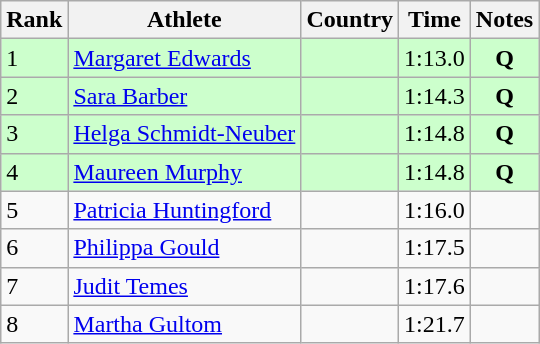<table class="wikitable">
<tr>
<th>Rank</th>
<th>Athlete</th>
<th>Country</th>
<th>Time</th>
<th>Notes</th>
</tr>
<tr bgcolor=#CCFFCC>
<td>1</td>
<td><a href='#'>Margaret Edwards</a></td>
<td></td>
<td>1:13.0</td>
<td align=center><strong>Q</strong></td>
</tr>
<tr bgcolor=#CCFFCC>
<td>2</td>
<td><a href='#'>Sara Barber</a></td>
<td></td>
<td>1:14.3</td>
<td align=center><strong>Q</strong></td>
</tr>
<tr bgcolor=#CCFFCC>
<td>3</td>
<td><a href='#'>Helga Schmidt-Neuber</a></td>
<td></td>
<td>1:14.8</td>
<td align=center><strong>Q</strong></td>
</tr>
<tr bgcolor=#CCFFCC>
<td>4</td>
<td><a href='#'>Maureen Murphy</a></td>
<td></td>
<td>1:14.8</td>
<td align=center><strong>Q</strong></td>
</tr>
<tr>
<td>5</td>
<td><a href='#'>Patricia Huntingford</a></td>
<td></td>
<td>1:16.0</td>
<td></td>
</tr>
<tr>
<td>6</td>
<td><a href='#'>Philippa Gould</a></td>
<td></td>
<td>1:17.5</td>
<td></td>
</tr>
<tr>
<td>7</td>
<td><a href='#'>Judit Temes</a></td>
<td></td>
<td>1:17.6</td>
<td></td>
</tr>
<tr>
<td>8</td>
<td><a href='#'>Martha Gultom</a></td>
<td></td>
<td>1:21.7</td>
<td></td>
</tr>
</table>
